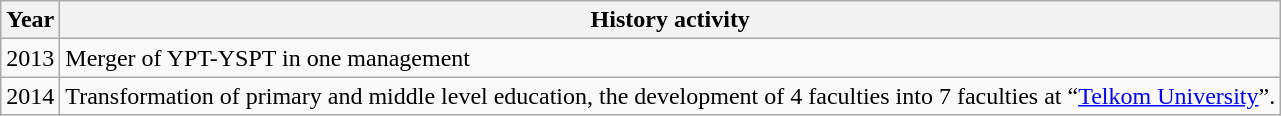<table class="wikitable">
<tr>
<th>Year</th>
<th>History activity</th>
</tr>
<tr>
<td>2013</td>
<td>Merger of YPT-YSPT in one management</td>
</tr>
<tr>
<td>2014</td>
<td>Transformation of primary and middle level education, the development of 4 faculties into 7 faculties at “<a href='#'>Telkom University</a>”.</td>
</tr>
</table>
